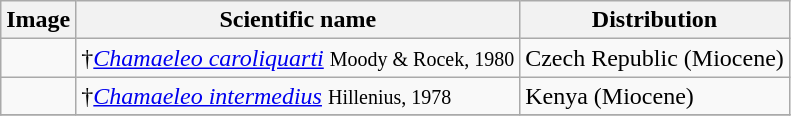<table class="wikitable">
<tr>
<th>Image</th>
<th>Scientific name</th>
<th>Distribution</th>
</tr>
<tr>
<td></td>
<td>†<em><a href='#'>Chamaeleo caroliquarti</a></em> <small>Moody & Rocek, 1980</small></td>
<td>Czech Republic (Miocene)</td>
</tr>
<tr>
<td></td>
<td>†<em><a href='#'>Chamaeleo intermedius</a></em> <small>Hillenius, 1978</small></td>
<td>Kenya (Miocene)</td>
</tr>
<tr>
</tr>
</table>
